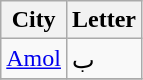<table class="wikitable">
<tr>
<th>City</th>
<th>Letter</th>
</tr>
<tr>
<td><a href='#'>Amol</a></td>
<td>ب</td>
</tr>
<tr>
</tr>
</table>
